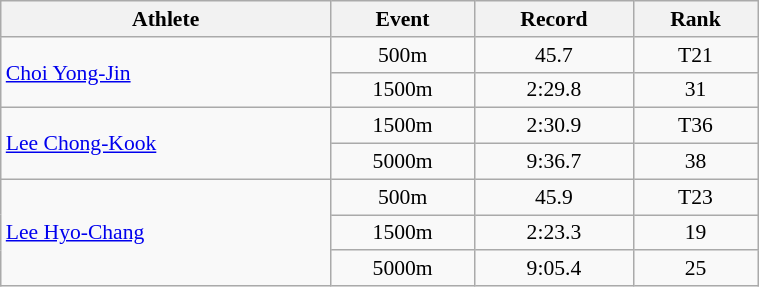<table class=wikitable style="font-size:90%; text-align:center; width:40%">
<tr>
<th>Athlete</th>
<th>Event</th>
<th>Record</th>
<th>Rank</th>
</tr>
<tr>
<td rowspan=2 align=left><a href='#'>Choi Yong-Jin</a></td>
<td>500m</td>
<td>45.7</td>
<td>T21</td>
</tr>
<tr>
<td>1500m</td>
<td>2:29.8</td>
<td>31</td>
</tr>
<tr>
<td rowspan=2 align=left><a href='#'>Lee Chong-Kook</a></td>
<td>1500m</td>
<td>2:30.9</td>
<td>T36</td>
</tr>
<tr>
<td>5000m</td>
<td>9:36.7</td>
<td>38</td>
</tr>
<tr>
<td rowspan=3 align=left><a href='#'>Lee Hyo-Chang</a></td>
<td>500m</td>
<td>45.9</td>
<td>T23</td>
</tr>
<tr>
<td>1500m</td>
<td>2:23.3</td>
<td>19</td>
</tr>
<tr>
<td>5000m</td>
<td>9:05.4</td>
<td>25</td>
</tr>
</table>
